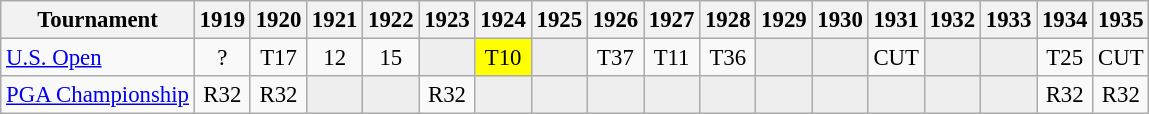<table class="wikitable" style="font-size:95%;text-align:center;">
<tr>
<th>Tournament</th>
<th>1919</th>
<th>1920</th>
<th>1921</th>
<th>1922</th>
<th>1923</th>
<th>1924</th>
<th>1925</th>
<th>1926</th>
<th>1927</th>
<th>1928</th>
<th>1929</th>
<th>1930</th>
<th>1931</th>
<th>1932</th>
<th>1933</th>
<th>1934</th>
<th>1935</th>
</tr>
<tr>
<td align=left><a href='#'>U.S. Open</a></td>
<td>?</td>
<td>T17</td>
<td>12</td>
<td>15</td>
<td style="background:#eeeeee;"></td>
<td style="background:yellow;">T10</td>
<td style="background:#eeeeee;"></td>
<td>T37</td>
<td>T11</td>
<td>T36</td>
<td style="background:#eeeeee;"></td>
<td style="background:#eeeeee;"></td>
<td>CUT</td>
<td style="background:#eeeeee;"></td>
<td style="background:#eeeeee;"></td>
<td>T25</td>
<td>CUT</td>
</tr>
<tr>
<td align=left><a href='#'>PGA Championship</a></td>
<td>R32</td>
<td>R32</td>
<td style="background:#eeeeee;"></td>
<td style="background:#eeeeee;"></td>
<td>R32</td>
<td style="background:#eeeeee;"></td>
<td style="background:#eeeeee;"></td>
<td style="background:#eeeeee;"></td>
<td style="background:#eeeeee;"></td>
<td style="background:#eeeeee;"></td>
<td style="background:#eeeeee;"></td>
<td style="background:#eeeeee;"></td>
<td style="background:#eeeeee;"></td>
<td style="background:#eeeeee;"></td>
<td style="background:#eeeeee;"></td>
<td>R32</td>
<td>R32</td>
</tr>
</table>
